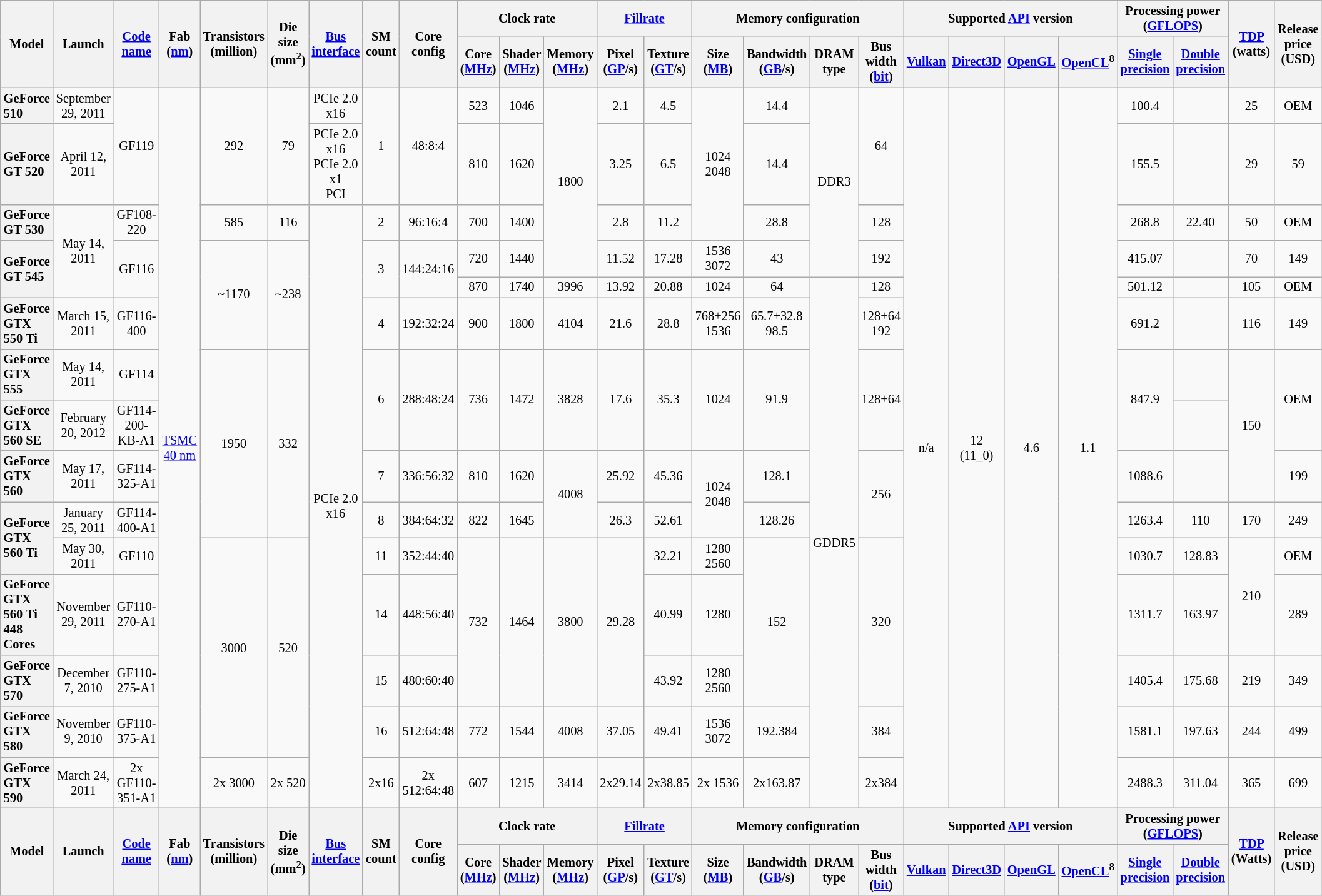<table class="wikitable sortable sort-under mw-datatable" style="font-size: 85%; text-align: center;">
<tr>
<th rowspan="2">Model</th>
<th rowspan="2">Launch</th>
<th rowspan="2"><a href='#'>Code name</a></th>
<th rowspan="2">Fab (<a href='#'>nm</a>)</th>
<th rowspan="2">Transistors (million)</th>
<th rowspan="2">Die size (mm<sup>2</sup>)</th>
<th rowspan="2"><a href='#'>Bus</a> <a href='#'>interface</a></th>
<th rowspan="2">SM count</th>
<th rowspan="2">Core config</th>
<th colspan="3">Clock rate</th>
<th colspan="2"><a href='#'>Fillrate</a></th>
<th colspan="4">Memory configuration</th>
<th colspan="4">Supported <a href='#'>API</a> version</th>
<th colspan="2">Processing power (<a href='#'>GFLOPS</a>)</th>
<th rowspan="2"><a href='#'>TDP</a> (watts)</th>
<th rowspan="2">Release price (USD)</th>
</tr>
<tr>
<th>Core (<a href='#'>MHz</a>)</th>
<th>Shader (<a href='#'>MHz</a>)</th>
<th>Memory (<a href='#'>MHz</a>)</th>
<th>Pixel (<a href='#'>GP</a>/s)</th>
<th>Texture (<a href='#'>GT</a>/s)</th>
<th>Size (<a href='#'>MB</a>)</th>
<th>Bandwidth (<a href='#'>GB</a>/s)</th>
<th>DRAM type</th>
<th>Bus width (<a href='#'>bit</a>)</th>
<th><a href='#'>Vulkan</a></th>
<th><a href='#'>Direct3D</a></th>
<th><a href='#'>OpenGL</a></th>
<th><a href='#'>OpenCL</a><sup>8</sup></th>
<th><a href='#'>Single precision</a></th>
<th><a href='#'>Double precision</a></th>
</tr>
<tr>
<th style="text-align:left;">GeForce 510</th>
<td>September 29, 2011</td>
<td rowspan="2">GF119</td>
<td rowspan="15"><a href='#'>TSMC</a> <a href='#'>40 nm</a></td>
<td rowspan="2">292</td>
<td rowspan="2">79</td>
<td>PCIe 2.0 x16</td>
<td rowspan="2">1</td>
<td rowspan="2">48:8:4</td>
<td>523</td>
<td>1046</td>
<td rowspan="4">1800</td>
<td>2.1</td>
<td>4.5</td>
<td rowspan="3">1024<br>2048</td>
<td>14.4</td>
<td rowspan="4">DDR3</td>
<td rowspan="2">64</td>
<td rowspan="15">n/a</td>
<td rowspan="15">12 (11_0)</td>
<td rowspan="15">4.6</td>
<td rowspan="15">1.1</td>
<td>100.4</td>
<td></td>
<td>25</td>
<td>OEM</td>
</tr>
<tr>
<th style="text-align:left;">GeForce GT 520</th>
<td>April 12, 2011</td>
<td>PCIe 2.0 x16<br>PCIe 2.0 x1<br>PCI</td>
<td>810</td>
<td>1620</td>
<td>3.25</td>
<td>6.5</td>
<td>14.4</td>
<td>155.5</td>
<td></td>
<td>29</td>
<td>59</td>
</tr>
<tr>
<th style="text-align:left;">GeForce GT 530</th>
<td rowspan="3">May 14, 2011</td>
<td>GF108-220</td>
<td>585</td>
<td>116</td>
<td rowspan="13">PCIe 2.0 x16</td>
<td>2</td>
<td>96:16:4</td>
<td>700</td>
<td>1400</td>
<td>2.8</td>
<td>11.2</td>
<td>28.8</td>
<td>128</td>
<td>268.8</td>
<td>22.40</td>
<td>50</td>
<td>OEM</td>
</tr>
<tr>
<th rowspan="2" style="text-align:left;">GeForce GT 545</th>
<td rowspan="2">GF116</td>
<td rowspan="3">~1170</td>
<td rowspan="3">~238</td>
<td rowspan="2">3</td>
<td rowspan="2">144:24:16</td>
<td>720</td>
<td>1440</td>
<td>11.52</td>
<td>17.28</td>
<td>1536<br>3072</td>
<td>43</td>
<td>192</td>
<td>415.07</td>
<td></td>
<td>70</td>
<td>149</td>
</tr>
<tr>
<td>870</td>
<td>1740</td>
<td>3996</td>
<td>13.92</td>
<td>20.88</td>
<td>1024</td>
<td>64</td>
<td rowspan="11">GDDR5</td>
<td>128</td>
<td>501.12</td>
<td></td>
<td>105</td>
<td>OEM</td>
</tr>
<tr>
<th style="text-align:left;">GeForce GTX 550 Ti</th>
<td>March 15, 2011</td>
<td>GF116-400</td>
<td>4</td>
<td>192:32:24</td>
<td>900</td>
<td>1800</td>
<td>4104</td>
<td>21.6</td>
<td>28.8</td>
<td>768+256<br>1536</td>
<td>65.7+32.8<br>98.5</td>
<td>128+64<br>192</td>
<td>691.2</td>
<td></td>
<td>116</td>
<td>149</td>
</tr>
<tr>
<th style="text-align:left;">GeForce GTX 555</th>
<td>May 14, 2011</td>
<td>GF114</td>
<td rowspan="4">1950</td>
<td rowspan="4">332</td>
<td rowspan="2">6</td>
<td rowspan="2">288:48:24</td>
<td rowspan="2">736</td>
<td rowspan="2">1472</td>
<td rowspan="2">3828</td>
<td rowspan="2">17.6</td>
<td rowspan="2">35.3</td>
<td rowspan="2">1024</td>
<td rowspan="2">91.9</td>
<td rowspan="2">128+64</td>
<td rowspan="2">847.9</td>
<td></td>
<td rowspan="3">150</td>
<td rowspan="2">OEM</td>
</tr>
<tr>
<th style="text-align:left;">GeForce GTX 560 SE</th>
<td>February 20, 2012</td>
<td>GF114-200-KB-A1</td>
<td></td>
</tr>
<tr>
<th style="text-align:left;">GeForce GTX 560</th>
<td>May 17, 2011</td>
<td>GF114-325-A1</td>
<td>7</td>
<td>336:56:32</td>
<td>810</td>
<td>1620</td>
<td rowspan="2">4008</td>
<td>25.92</td>
<td>45.36</td>
<td rowspan="2">1024 2048</td>
<td>128.1</td>
<td rowspan="2">256</td>
<td>1088.6</td>
<td></td>
<td>199</td>
</tr>
<tr>
<th rowspan="2" style="text-align:left;">GeForce GTX 560 Ti</th>
<td>January 25, 2011</td>
<td>GF114-400-A1</td>
<td>8</td>
<td>384:64:32</td>
<td>822</td>
<td>1645</td>
<td>26.3</td>
<td>52.61</td>
<td>128.26</td>
<td>1263.4</td>
<td>110</td>
<td>170</td>
<td>249</td>
</tr>
<tr>
<td>May 30, 2011</td>
<td>GF110</td>
<td rowspan="4">3000</td>
<td rowspan="4">520</td>
<td>11</td>
<td>352:44:40</td>
<td rowspan="3">732</td>
<td rowspan="3">1464</td>
<td rowspan="3">3800</td>
<td rowspan="3">29.28</td>
<td>32.21</td>
<td>1280<br>2560</td>
<td rowspan="3">152</td>
<td rowspan="3">320</td>
<td>1030.7</td>
<td>128.83</td>
<td rowspan="2">210</td>
<td>OEM</td>
</tr>
<tr>
<th style="text-align:left;">GeForce GTX 560 Ti 448 Cores</th>
<td>November 29, 2011</td>
<td>GF110-270-A1</td>
<td>14</td>
<td>448:56:40</td>
<td>40.99</td>
<td>1280</td>
<td>1311.7</td>
<td>163.97</td>
<td>289</td>
</tr>
<tr>
<th style="text-align:left;">GeForce GTX 570</th>
<td>December 7, 2010</td>
<td>GF110-275-A1</td>
<td>15</td>
<td>480:60:40</td>
<td>43.92</td>
<td>1280 2560</td>
<td>1405.4</td>
<td>175.68</td>
<td>219</td>
<td>349</td>
</tr>
<tr>
<th style="text-align:left;">GeForce GTX 580</th>
<td>November 9, 2010</td>
<td>GF110-375-A1</td>
<td>16</td>
<td>512:64:48</td>
<td>772</td>
<td>1544</td>
<td>4008</td>
<td>37.05</td>
<td>49.41</td>
<td>1536<br>3072</td>
<td>192.384</td>
<td>384</td>
<td>1581.1</td>
<td>197.63</td>
<td>244</td>
<td>499</td>
</tr>
<tr>
<th style="text-align:left;">GeForce GTX 590</th>
<td>March 24, 2011</td>
<td>2x GF110-351-A1</td>
<td>2x 3000</td>
<td>2x 520</td>
<td>2x16</td>
<td>2x 512:64:48</td>
<td>607</td>
<td>1215</td>
<td>3414</td>
<td>2x29.14</td>
<td>2x38.85</td>
<td>2x 1536</td>
<td>2x163.87</td>
<td>2x384</td>
<td>2488.3</td>
<td>311.04</td>
<td>365</td>
<td>699</td>
</tr>
<tr>
<th rowspan="2">Model</th>
<th rowspan="2">Launch</th>
<th rowspan="2"><a href='#'>Code name</a></th>
<th rowspan="2">Fab (<a href='#'>nm</a>)</th>
<th rowspan="2">Transistors (million)</th>
<th rowspan="2">Die size (mm<sup>2</sup>)</th>
<th rowspan="2"><a href='#'>Bus</a> <a href='#'>interface</a></th>
<th rowspan="2">SM count</th>
<th rowspan="2">Core config</th>
<th colspan="3">Clock rate</th>
<th colspan="2"><a href='#'>Fillrate</a></th>
<th colspan="4">Memory configuration</th>
<th colspan="4">Supported <a href='#'>API</a> version</th>
<th colspan="2">Processing power (<a href='#'>GFLOPS</a>)</th>
<th rowspan="2"><a href='#'>TDP</a> (Watts)</th>
<th rowspan="2">Release price (USD)</th>
</tr>
<tr>
<th>Core (<a href='#'>MHz</a>)</th>
<th>Shader (<a href='#'>MHz</a>)</th>
<th>Memory (<a href='#'>MHz</a>)</th>
<th>Pixel (<a href='#'>GP</a>/s)</th>
<th>Texture (<a href='#'>GT</a>/s)</th>
<th>Size (<a href='#'>MB</a>)</th>
<th>Bandwidth (<a href='#'>GB</a>/s)</th>
<th>DRAM type</th>
<th>Bus width (<a href='#'>bit</a>)</th>
<th><a href='#'>Vulkan</a></th>
<th><a href='#'>Direct3D</a></th>
<th><a href='#'>OpenGL</a></th>
<th><a href='#'>OpenCL</a><sup>8</sup></th>
<th><a href='#'>Single precision</a></th>
<th><a href='#'>Double precision</a></th>
</tr>
</table>
